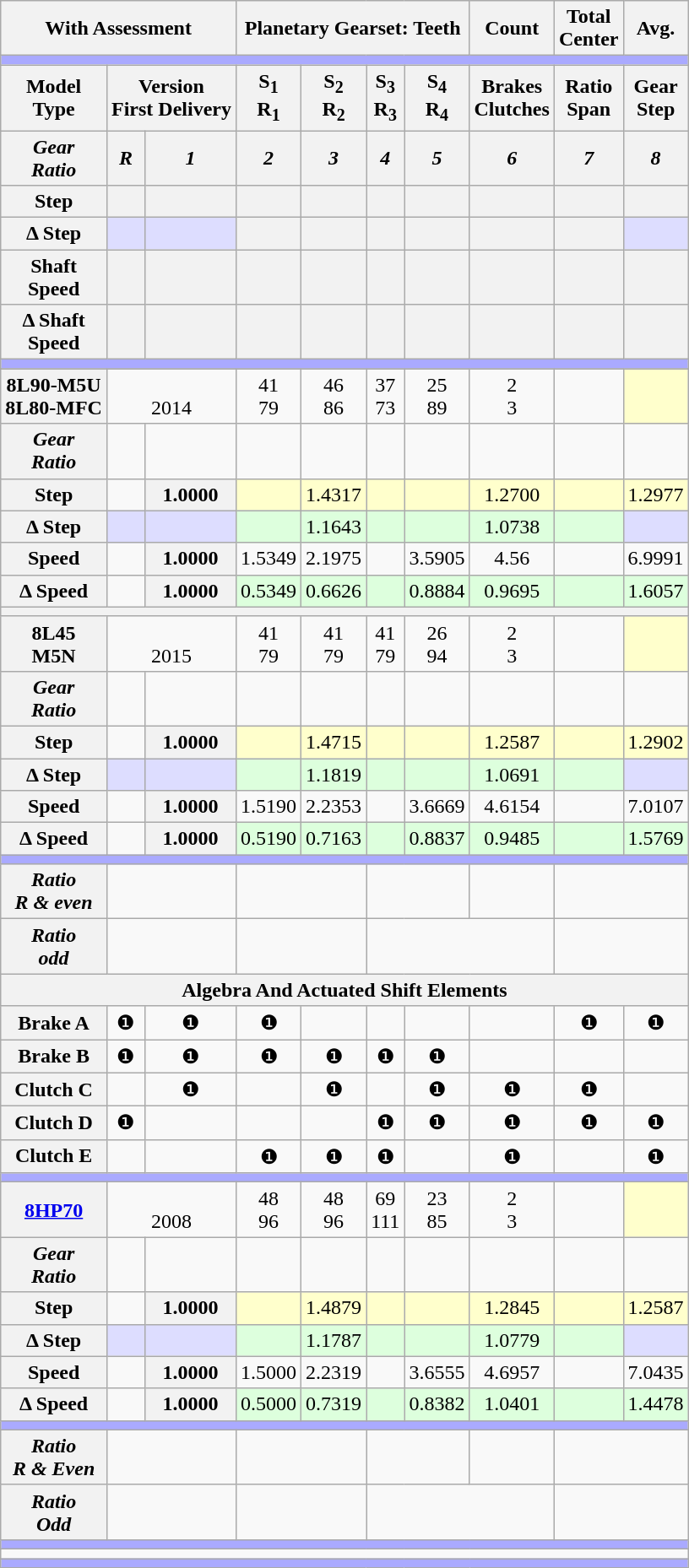<table class="wikitable collapsible" style="text-align:center">
<tr>
<th colspan="3">With Assessment</th>
<th colspan="4">Planetary Gearset: Teeth</th>
<th>Count</th>
<th>Total<br>Center</th>
<th>Avg.</th>
</tr>
<tr>
<td colspan="10" style="background:#AAF;"></td>
</tr>
<tr>
<th>Model<br>Type</th>
<th colspan=2>Version<br>First Delivery</th>
<th>S<sub>1</sub><br>R<sub>1</sub></th>
<th>S<sub>2</sub><br>R<sub>2</sub></th>
<th>S<sub>3</sub><br>R<sub>3</sub></th>
<th>S<sub>4</sub><br>R<sub>4</sub></th>
<th>Brakes<br>Clutches</th>
<th>Ratio<br>Span</th>
<th>Gear<br>Step</th>
</tr>
<tr style="font-style:italic;">
<th>Gear<br>Ratio</th>
<th>R<br></th>
<th>1<br></th>
<th>2<br></th>
<th>3<br></th>
<th>4<br></th>
<th>5<br></th>
<th>6<br></th>
<th>7<br></th>
<th>8<br></th>
</tr>
<tr>
<th>Step</th>
<th></th>
<th></th>
<th></th>
<th></th>
<th></th>
<th></th>
<th></th>
<th></th>
<th></th>
</tr>
<tr>
<th>Δ Step</th>
<th style="background:#DDF;"></th>
<th style="background:#DDF;"></th>
<th></th>
<th></th>
<th></th>
<th></th>
<th></th>
<th></th>
<th style="background:#DDF;"></th>
</tr>
<tr>
<th>Shaft<br>Speed</th>
<th></th>
<th></th>
<th></th>
<th></th>
<th></th>
<th></th>
<th></th>
<th></th>
<th></th>
</tr>
<tr>
<th>Δ Shaft<br>Speed</th>
<th></th>
<th></th>
<th></th>
<th></th>
<th></th>
<th></th>
<th></th>
<th></th>
<th></th>
</tr>
<tr>
<td colspan="10" style="background:#AAF;"></td>
</tr>
<tr>
</tr>
<tr>
<th>8L90-M5U<br>8L80-MFC</th>
<td colspan=2><br>2014</td>
<td>41<br>79</td>
<td>46<br>86</td>
<td>37<br>73</td>
<td>25<br>89</td>
<td>2<br>3</td>
<td><br></td>
<td style="background:#FFC;"></td>
</tr>
<tr style="font-style:italic;">
<th>Gear<br>Ratio</th>
<td></td>
<td><br></td>
<td></td>
<td><br></td>
<td></td>
<td></td>
<td><br></td>
<td></td>
<td><br></td>
</tr>
<tr>
<th>Step</th>
<td></td>
<th>1.0000</th>
<td style="background:#FFC;"></td>
<td style="background:#FFC;">1.4317</td>
<td style="background:#FFC;"></td>
<td style="background:#FFC;"></td>
<td style="background:#FFC;">1.2700</td>
<td style="background:#FFC;"></td>
<td style="background:#FFC;">1.2977</td>
</tr>
<tr>
<th>Δ Step</th>
<td style="background:#DDF;"></td>
<td style="background:#DDF;"></td>
<td style="background:#DFD;"></td>
<td style="background:#DFD;">1.1643</td>
<td style="background:#DFD;"></td>
<td style="background:#DFD;"></td>
<td style="background:#DFD;">1.0738</td>
<td style="background:#DFD;"></td>
<td style="background:#DDF;"></td>
</tr>
<tr>
<th>Speed</th>
<td></td>
<th>1.0000</th>
<td>1.5349</td>
<td>2.1975</td>
<td></td>
<td>3.5905</td>
<td>4.56</td>
<td></td>
<td>6.9991</td>
</tr>
<tr>
<th>Δ Speed</th>
<td></td>
<th>1.0000</th>
<td style="background:#DFD;">0.5349</td>
<td style="background:#DFD;">0.6626</td>
<td style="background:#DFD;"></td>
<td style="background:#DFD;">0.8884</td>
<td style="background:#DFD;">0.9695</td>
<td style="background:#DFD;"></td>
<td style="background:#DFD;">1.6057</td>
</tr>
<tr>
<th colspan="10"></th>
</tr>
<tr>
<th>8L45<br>M5N</th>
<td colspan=2><br>2015</td>
<td>41<br>79</td>
<td>41<br>79</td>
<td>41<br>79</td>
<td>26<br>94</td>
<td>2<br>3</td>
<td><br></td>
<td style="background:#FFC;"></td>
</tr>
<tr style="font-style:italic;">
<th>Gear<br>Ratio</th>
<td></td>
<td><br></td>
<td></td>
<td><br></td>
<td></td>
<td></td>
<td><br></td>
<td></td>
<td><br></td>
</tr>
<tr>
<th>Step</th>
<td></td>
<th>1.0000</th>
<td style="background:#FFC;"></td>
<td style="background:#FFC;">1.4715</td>
<td style="background:#FFC;"></td>
<td style="background:#FFC;"></td>
<td style="background:#FFC;">1.2587</td>
<td style="background:#FFC;"></td>
<td style="background:#FFC;">1.2902</td>
</tr>
<tr>
<th>Δ Step</th>
<td style="background:#DDF;"></td>
<td style="background:#DDF;"></td>
<td style="background:#DFD;"></td>
<td style="background:#DFD;">1.1819</td>
<td style="background:#DFD;"></td>
<td style="background:#DFD;"></td>
<td style="background:#DFD;">1.0691</td>
<td style="background:#DFD;"></td>
<td style="background:#DDF;"></td>
</tr>
<tr>
<th>Speed</th>
<td></td>
<th>1.0000</th>
<td>1.5190</td>
<td>2.2353</td>
<td></td>
<td>3.6669</td>
<td>4.6154</td>
<td></td>
<td>7.0107</td>
</tr>
<tr>
<th>Δ Speed</th>
<td></td>
<th>1.0000</th>
<td style="background:#DFD;">0.5190</td>
<td style="background:#DFD;">0.7163</td>
<td style="background:#DFD;"></td>
<td style="background:#DFD;">0.8837</td>
<td style="background:#DFD;">0.9485</td>
<td style="background:#DFD;"></td>
<td style="background:#DFD;">1.5769</td>
</tr>
<tr>
<td colspan=10 style="background:#AAF;"></td>
</tr>
<tr>
<th><em>Ratio</em><br><em>R & even</em></th>
<td colspan=2></td>
<td colspan=2></td>
<td colspan=2></td>
<td></td>
<td colspan=2></td>
</tr>
<tr>
<th><em>Ratio</em><br><em>odd</em></th>
<td colspan=2></td>
<td colspan=2></td>
<td colspan=3></td>
<td colspan=2></td>
</tr>
<tr>
<th colspan=10>Algebra And Actuated Shift Elements</th>
</tr>
<tr>
<th>Brake A</th>
<td>❶</td>
<td>❶</td>
<td>❶</td>
<td></td>
<td></td>
<td></td>
<td></td>
<td>❶</td>
<td>❶</td>
</tr>
<tr>
<th>Brake B</th>
<td>❶</td>
<td>❶</td>
<td>❶</td>
<td>❶</td>
<td>❶</td>
<td>❶</td>
<td></td>
<td></td>
<td></td>
</tr>
<tr>
<th>Clutch C</th>
<td></td>
<td>❶</td>
<td></td>
<td>❶</td>
<td></td>
<td>❶</td>
<td>❶</td>
<td>❶</td>
<td></td>
</tr>
<tr>
<th>Clutch D</th>
<td>❶</td>
<td></td>
<td></td>
<td></td>
<td>❶</td>
<td>❶</td>
<td>❶</td>
<td>❶</td>
<td>❶</td>
</tr>
<tr>
<th>Clutch E</th>
<td></td>
<td></td>
<td>❶</td>
<td>❶</td>
<td>❶</td>
<td></td>
<td>❶</td>
<td></td>
<td>❶</td>
</tr>
<tr>
<td colspan=11 style="background:#AAF;"></td>
</tr>
<tr>
<th><a href='#'>8HP70</a><br></th>
<td colspan=2><br>2008</td>
<td>48<br>96</td>
<td>48<br>96</td>
<td>69<br>111</td>
<td>23<br>85</td>
<td>2<br>3</td>
<td><br></td>
<td style="background:#FFC;"></td>
</tr>
<tr style="font-style:italic;">
<th>Gear<br>Ratio</th>
<td></td>
<td><br></td>
<td></td>
<td><br></td>
<td></td>
<td></td>
<td><br></td>
<td></td>
<td><br></td>
</tr>
<tr>
<th>Step</th>
<td></td>
<th>1.0000</th>
<td style="background:#FFC;"></td>
<td style="background:#FFC;">1.4879</td>
<td style="background:#FFC;"></td>
<td style="background:#FFC;"></td>
<td style="background:#FFC;">1.2845</td>
<td style="background:#FFC;"></td>
<td style="background:#FFC;">1.2587</td>
</tr>
<tr>
<th>Δ Step</th>
<td style="background:#DDF;"></td>
<td style="background:#DDF;"></td>
<td style="background:#DFD;"></td>
<td style="background:#DFD;">1.1787</td>
<td style="background:#DFD;"></td>
<td style="background:#DFD;"></td>
<td style="background:#DFD;">1.0779</td>
<td style="background:#DFD;"></td>
<td style="background:#DDF;"></td>
</tr>
<tr>
<th>Speed</th>
<td></td>
<th>1.0000</th>
<td>1.5000</td>
<td>2.2319</td>
<td></td>
<td>3.6555</td>
<td>4.6957</td>
<td></td>
<td>7.0435</td>
</tr>
<tr>
<th>Δ Speed</th>
<td></td>
<th>1.0000</th>
<td style="background:#DFD;">0.5000</td>
<td style="background:#DFD;">0.7319</td>
<td style="background:#DFD;"></td>
<td style="background:#DFD;">0.8382</td>
<td style="background:#DFD;">1.0401</td>
<td style="background:#DFD;"></td>
<td style="background:#DFD;">1.4478</td>
</tr>
<tr>
<td colspan=10 style="background:#AAF;"></td>
</tr>
<tr>
<th><em>Ratio</em><br><em>R & Even</em></th>
<td colspan=2></td>
<td colspan=2></td>
<td colspan=2></td>
<td></td>
<td colspan=2></td>
</tr>
<tr>
<th><em>Ratio</em><br><em>Odd</em></th>
<td colspan=2></td>
<td colspan=2></td>
<td colspan=3></td>
<td colspan=2></td>
</tr>
<tr>
<td colspan="10" style="background:#AAF;"></td>
</tr>
<tr>
<td colspan="10"></td>
</tr>
<tr>
<td colspan="10" style="background:#AAF;"></td>
</tr>
</table>
